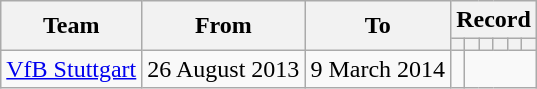<table class="wikitable" style="text-align: center">
<tr>
<th rowspan="2">Team</th>
<th rowspan="2">From</th>
<th rowspan="2">To</th>
<th colspan="6">Record</th>
</tr>
<tr>
<th></th>
<th></th>
<th></th>
<th></th>
<th></th>
<th></th>
</tr>
<tr>
<td><a href='#'>VfB Stuttgart</a></td>
<td>26 August 2013</td>
<td>9 March 2014<br></td>
<td></td>
</tr>
</table>
